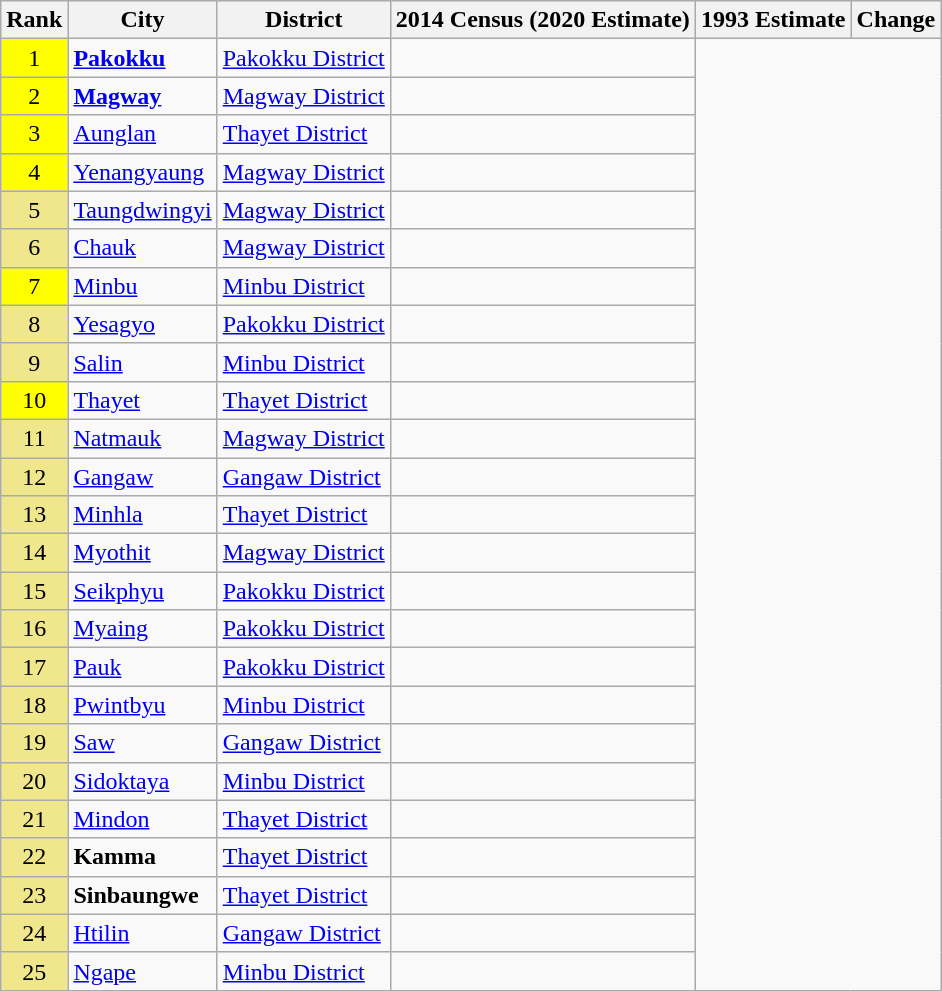<table class="wikitable sortable collapsible">
<tr>
<th>Rank</th>
<th>City</th>
<th>District</th>
<th>2014 Census (2020 Estimate)</th>
<th>1993 Estimate</th>
<th>Change</th>
</tr>
<tr>
<td align=center bgcolor="FFFF00">1</td>
<td><strong><a href='#'>Pakokku</a></strong></td>
<td><a href='#'>Pakokku District</a></td>
<td></td>
</tr>
<tr>
<td align=center bgcolor="FFFF00">2</td>
<td><strong><a href='#'>Magway</a></strong></td>
<td><a href='#'>Magway District</a></td>
<td></td>
</tr>
<tr>
<td align=center bgcolor="FFFF00">3</td>
<td><a href='#'>Aunglan</a></td>
<td><a href='#'>Thayet District</a></td>
<td></td>
</tr>
<tr>
<td align=center bgcolor="FFFF00">4</td>
<td><a href='#'>Yenangyaung</a></td>
<td><a href='#'>Magway District</a></td>
<td></td>
</tr>
<tr>
<td align=center bgcolor="F0E68C">5</td>
<td><a href='#'>Taungdwingyi</a></td>
<td><a href='#'>Magway District</a></td>
<td></td>
</tr>
<tr>
<td align=center bgcolor="F0E68C">6</td>
<td><a href='#'>Chauk</a></td>
<td><a href='#'>Magway District</a></td>
<td></td>
</tr>
<tr>
<td align=center bgcolor="FFFF00">7</td>
<td><a href='#'>Minbu</a></td>
<td><a href='#'>Minbu District</a></td>
<td></td>
</tr>
<tr>
<td align=center bgcolor="F0E68C">8</td>
<td><a href='#'>Yesagyo</a></td>
<td><a href='#'>Pakokku District</a></td>
<td></td>
</tr>
<tr>
<td align=center bgcolor="F0E68C">9</td>
<td><a href='#'>Salin</a></td>
<td><a href='#'>Minbu District</a></td>
<td></td>
</tr>
<tr>
<td align=center bgcolor="FFFF00">10</td>
<td><a href='#'>Thayet</a></td>
<td><a href='#'>Thayet District</a></td>
<td></td>
</tr>
<tr>
<td align=center bgcolor="F0E68C">11</td>
<td><a href='#'>Natmauk</a></td>
<td><a href='#'>Magway District</a></td>
<td></td>
</tr>
<tr>
<td align=center bgcolor="F0E68C">12</td>
<td><a href='#'>Gangaw</a></td>
<td><a href='#'>Gangaw District</a></td>
<td></td>
</tr>
<tr>
<td align=center bgcolor="F0E68C">13</td>
<td><a href='#'>Minhla</a></td>
<td><a href='#'>Thayet District</a></td>
<td></td>
</tr>
<tr>
<td align=center bgcolor="F0E68C">14</td>
<td><a href='#'>Myothit</a></td>
<td><a href='#'>Magway District</a></td>
<td></td>
</tr>
<tr>
<td align=center bgcolor="F0E68C">15</td>
<td><a href='#'>Seikphyu</a></td>
<td><a href='#'>Pakokku District</a></td>
<td></td>
</tr>
<tr>
<td align=center bgcolor="F0E68C">16</td>
<td><a href='#'>Myaing</a></td>
<td><a href='#'>Pakokku District</a></td>
<td></td>
</tr>
<tr>
<td align=center bgcolor="F0E68C">17</td>
<td><a href='#'>Pauk</a></td>
<td><a href='#'>Pakokku District</a></td>
<td></td>
</tr>
<tr>
<td align=center bgcolor="F0E68C">18</td>
<td><a href='#'>Pwintbyu</a></td>
<td><a href='#'>Minbu District</a></td>
<td></td>
</tr>
<tr>
<td align=center bgcolor="F0E68C">19</td>
<td><a href='#'>Saw</a></td>
<td><a href='#'>Gangaw District</a></td>
<td></td>
</tr>
<tr>
<td align=center bgcolor="F0E68C">20</td>
<td><a href='#'>Sidoktaya</a></td>
<td><a href='#'>Minbu District</a></td>
<td></td>
</tr>
<tr>
<td align=center bgcolor="F0E68C">21</td>
<td><a href='#'>Mindon</a></td>
<td><a href='#'>Thayet District</a></td>
<td></td>
</tr>
<tr>
<td align=center bgcolor="F0E68C">22</td>
<td><strong>Kamma</strong></td>
<td><a href='#'>Thayet District</a></td>
<td></td>
</tr>
<tr>
<td align=center bgcolor="F0E68C">23</td>
<td><strong>Sinbaungwe</strong></td>
<td><a href='#'>Thayet District</a></td>
<td></td>
</tr>
<tr>
<td align=center bgcolor="F0E68C">24</td>
<td><a href='#'>Htilin</a></td>
<td><a href='#'>Gangaw District</a></td>
<td></td>
</tr>
<tr>
<td align=center bgcolor="F0E68C">25</td>
<td><a href='#'>Ngape</a></td>
<td><a href='#'>Minbu District</a></td>
<td></td>
</tr>
<tr>
</tr>
</table>
